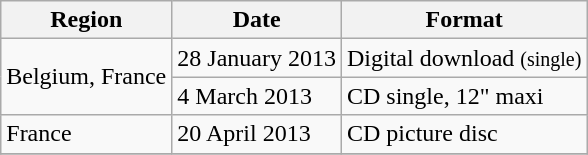<table class="wikitable">
<tr>
<th>Region</th>
<th>Date</th>
<th>Format</th>
</tr>
<tr>
<td rowspan="2">Belgium, France</td>
<td>28 January 2013</td>
<td>Digital download <small>(single)</small></td>
</tr>
<tr>
<td>4 March 2013</td>
<td>CD single, 12" maxi</td>
</tr>
<tr>
<td rowspan="1">France</td>
<td>20 April 2013</td>
<td>CD picture disc</td>
</tr>
<tr>
</tr>
</table>
